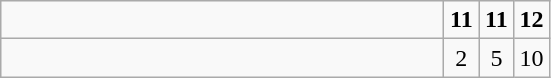<table class="wikitable">
<tr>
<td style="width:18em"></td>
<td align=center style="width:1em"><strong>11</strong></td>
<td align=center style="width:1em"><strong>11</strong></td>
<td align=center style="width:1em"><strong>12</strong></td>
</tr>
<tr>
<td style="width:18em"></td>
<td align=center style="width:1em">2</td>
<td align=center style="width:1em">5</td>
<td align=center style="width:1em">10</td>
</tr>
</table>
